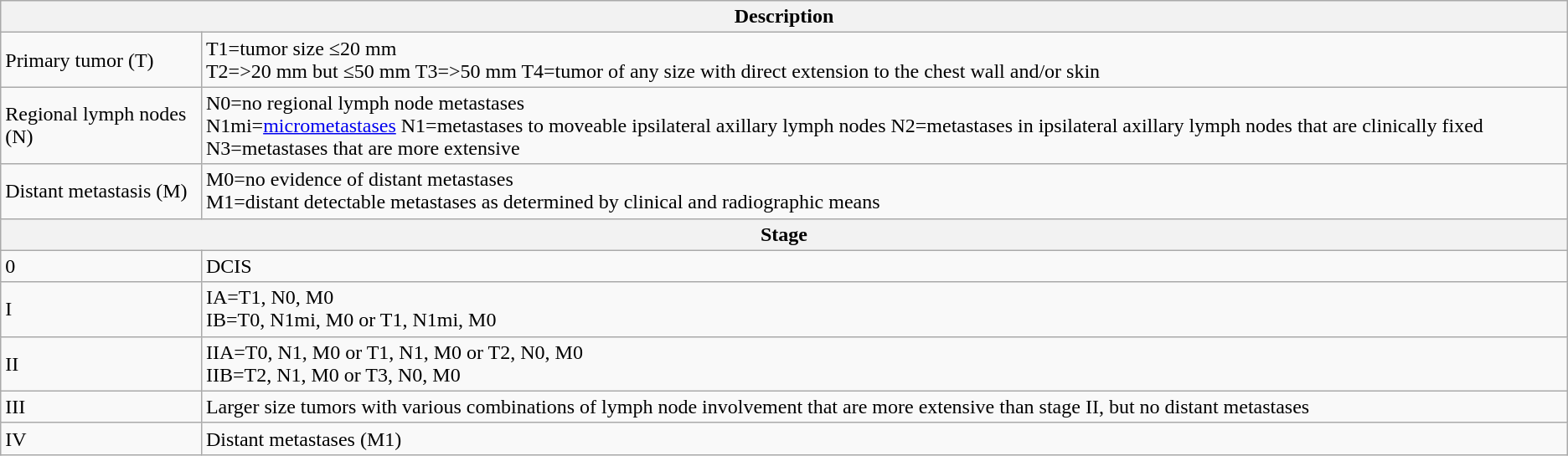<table class="wikitable">
<tr>
<th colspan="2">Description</th>
</tr>
<tr>
<td>Primary tumor (T)</td>
<td>T1=tumor size ≤20 mm<br>T2=>20 mm but ≤50 mm T3=>50 mm T4=tumor of any size with direct extension to the chest wall and/or skin</td>
</tr>
<tr>
<td>Regional lymph nodes (N)</td>
<td>N0=no regional lymph node metastases<br>N1mi=<a href='#'>micrometastases</a> N1=metastases to moveable ipsilateral axillary lymph nodes N2=metastases in ipsilateral axillary lymph nodes that are clinically fixed N3=metastases that are more extensive</td>
</tr>
<tr>
<td>Distant metastasis (M)</td>
<td>M0=no evidence of distant metastases<br>M1=distant detectable metastases as determined by clinical and radiographic means</td>
</tr>
<tr>
<th colspan="2">Stage</th>
</tr>
<tr>
<td>0</td>
<td>DCIS</td>
</tr>
<tr>
<td>I</td>
<td>IA=T1, N0, M0<br>IB=T0, N1mi, M0 or T1, N1mi, M0</td>
</tr>
<tr>
<td>II</td>
<td>IIA=T0, N1, M0 or T1, N1, M0 or T2, N0, M0<br>IIB=T2, N1, M0 or T3, N0, M0</td>
</tr>
<tr>
<td>III</td>
<td>Larger size tumors with various combinations of lymph node involvement that are more extensive than stage II, but no distant metastases</td>
</tr>
<tr>
<td>IV</td>
<td>Distant metastases (M1)</td>
</tr>
</table>
